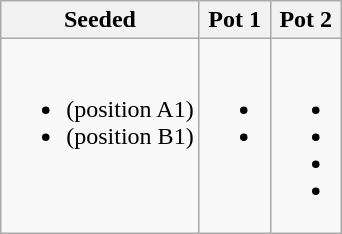<table class="wikitable">
<tr>
<th>Seeded</th>
<th>Pot 1</th>
<th>Pot 2</th>
</tr>
<tr>
<td valign=top><br><ul><li> (position A1)</li><li> (position B1)</li></ul></td>
<td valign=top><br><ul><li></li><li></li></ul></td>
<td valign=top><br><ul><li></li><li></li><li></li><li></li></ul></td>
</tr>
</table>
